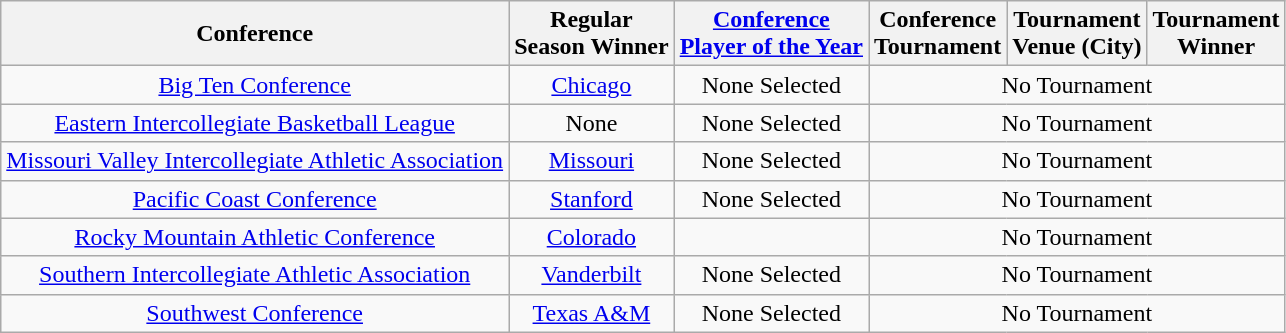<table class="wikitable" style="text-align:center;">
<tr>
<th>Conference</th>
<th>Regular <br> Season Winner</th>
<th><a href='#'>Conference <br> Player of the Year</a></th>
<th>Conference <br> Tournament</th>
<th>Tournament <br> Venue (City)</th>
<th>Tournament <br> Winner</th>
</tr>
<tr>
<td><a href='#'>Big Ten Conference</a></td>
<td><a href='#'>Chicago</a></td>
<td>None Selected</td>
<td colspan=3>No Tournament</td>
</tr>
<tr>
<td><a href='#'>Eastern Intercollegiate Basketball League</a></td>
<td>None</td>
<td>None Selected</td>
<td colspan=3>No Tournament</td>
</tr>
<tr>
<td><a href='#'>Missouri Valley Intercollegiate Athletic Association</a></td>
<td><a href='#'>Missouri</a></td>
<td>None Selected</td>
<td colspan=3>No Tournament</td>
</tr>
<tr>
<td><a href='#'>Pacific Coast Conference</a></td>
<td><a href='#'>Stanford</a></td>
<td>None Selected</td>
<td colspan=3>No Tournament</td>
</tr>
<tr>
<td><a href='#'>Rocky Mountain Athletic Conference</a></td>
<td><a href='#'>Colorado</a></td>
<td></td>
<td colspan=3>No Tournament</td>
</tr>
<tr>
<td><a href='#'>Southern Intercollegiate Athletic Association</a></td>
<td><a href='#'>Vanderbilt</a></td>
<td>None Selected</td>
<td colspan=3>No Tournament</td>
</tr>
<tr>
<td><a href='#'>Southwest Conference</a></td>
<td><a href='#'>Texas A&M</a></td>
<td>None Selected</td>
<td colspan=3>No Tournament</td>
</tr>
</table>
